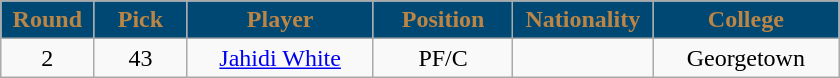<table class="wikitable sortable sortable">
<tr>
<th style="background:#004874; color:#BA8545" width="10%">Round</th>
<th style="background:#004874; color:#BA8545" width="10%">Pick</th>
<th style="background:#004874; color:#BA8545" width="20%">Player</th>
<th style="background:#004874; color:#BA8545" width="15%">Position</th>
<th style="background:#004874; color:#BA8545" width="15%">Nationality</th>
<th style="background:#004874; color:#BA8545" width="20%">College</th>
</tr>
<tr style="text-align: center">
<td>2</td>
<td>43</td>
<td><a href='#'>Jahidi White</a></td>
<td>PF/C</td>
<td></td>
<td>Georgetown</td>
</tr>
</table>
